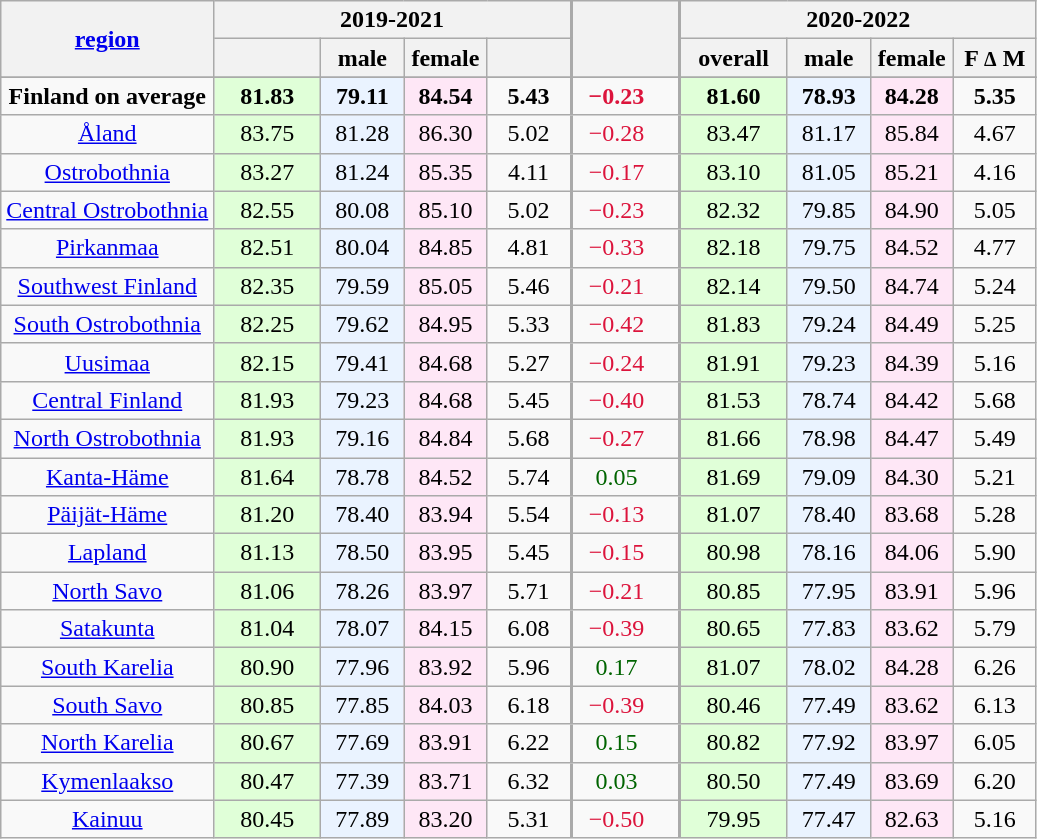<table class="wikitable sortable mw-datatable static-row-numbers sort-under col1left col6right" style="text-align:center;">
<tr>
<th rowspan=2 style="vertical-align:middle;"><a href='#'>region</a></th>
<th colspan=4>2019-2021</th>
<th rowspan=2 style="vertical-align:middle;width:4em;border-left-width:2px;"></th>
<th colspan=4 style="border-left-width:2px;">2020-2022</th>
</tr>
<tr>
<th style="vertical-align:middle;width:4em;"></th>
<th style="vertical-align:middle;width:3em;">male</th>
<th style="vertical-align:middle;width:3em;">female</th>
<th style="vertical-align:middle;width:3em;"></th>
<th style="vertical-align:middle;width:4em;border-left-width:2px;">overall</th>
<th style="vertical-align:middle;width:3em;">male</th>
<th style="vertical-align:middle;width:3em;">female</th>
<th style="vertical-align:middle;width:3em;">F <small>Δ</small> M</th>
</tr>
<tr>
</tr>
<tr class=static-row-header>
<td><strong>Finland on average</strong></td>
<td style="background:#e0ffd8;"><strong>81.83</strong></td>
<td style="background:#eaf3ff;"><strong>79.11</strong></td>
<td style="background:#fee7f6;"><strong>84.54</strong></td>
<td><strong>5.43</strong></td>
<td style="color:crimson;padding-right:2ex;border-left-width:2px;"><strong>−0.23</strong></td>
<td style="background:#e0ffd8;border-left-width:2px;"><strong>81.60</strong></td>
<td style="background:#eaf3ff;"><strong>78.93</strong></td>
<td style="background:#fee7f6;"><strong>84.28</strong></td>
<td><strong>5.35</strong></td>
</tr>
<tr>
<td><a href='#'>Åland</a></td>
<td style="background:#e0ffd8;">83.75</td>
<td style="background:#eaf3ff;">81.28</td>
<td style="background:#fee7f6;">86.30</td>
<td>5.02</td>
<td style="color:crimson;padding-right:2ex;border-left-width:2px;">−0.28</td>
<td style="background:#e0ffd8;border-left-width:2px;">83.47</td>
<td style="background:#eaf3ff;">81.17</td>
<td style="background:#fee7f6;">85.84</td>
<td>4.67</td>
</tr>
<tr>
<td><a href='#'>Ostrobothnia</a></td>
<td style="background:#e0ffd8;">83.27</td>
<td style="background:#eaf3ff;">81.24</td>
<td style="background:#fee7f6;">85.35</td>
<td>4.11</td>
<td style="color:crimson;padding-right:2ex;border-left-width:2px;">−0.17</td>
<td style="background:#e0ffd8;border-left-width:2px;">83.10</td>
<td style="background:#eaf3ff;">81.05</td>
<td style="background:#fee7f6;">85.21</td>
<td>4.16</td>
</tr>
<tr>
<td><a href='#'>Central Ostrobothnia</a></td>
<td style="background:#e0ffd8;">82.55</td>
<td style="background:#eaf3ff;">80.08</td>
<td style="background:#fee7f6;">85.10</td>
<td>5.02</td>
<td style="color:crimson;padding-right:2ex;border-left-width:2px;">−0.23</td>
<td style="background:#e0ffd8;border-left-width:2px;">82.32</td>
<td style="background:#eaf3ff;">79.85</td>
<td style="background:#fee7f6;">84.90</td>
<td>5.05</td>
</tr>
<tr>
<td><a href='#'>Pirkanmaa</a></td>
<td style="background:#e0ffd8;">82.51</td>
<td style="background:#eaf3ff;">80.04</td>
<td style="background:#fee7f6;">84.85</td>
<td>4.81</td>
<td style="color:crimson;padding-right:2ex;border-left-width:2px;">−0.33</td>
<td style="background:#e0ffd8;border-left-width:2px;">82.18</td>
<td style="background:#eaf3ff;">79.75</td>
<td style="background:#fee7f6;">84.52</td>
<td>4.77</td>
</tr>
<tr>
<td><a href='#'>Southwest Finland</a></td>
<td style="background:#e0ffd8;">82.35</td>
<td style="background:#eaf3ff;">79.59</td>
<td style="background:#fee7f6;">85.05</td>
<td>5.46</td>
<td style="color:crimson;padding-right:2ex;border-left-width:2px;">−0.21</td>
<td style="background:#e0ffd8;border-left-width:2px;">82.14</td>
<td style="background:#eaf3ff;">79.50</td>
<td style="background:#fee7f6;">84.74</td>
<td>5.24</td>
</tr>
<tr>
<td><a href='#'>South Ostrobothnia</a></td>
<td style="background:#e0ffd8;">82.25</td>
<td style="background:#eaf3ff;">79.62</td>
<td style="background:#fee7f6;">84.95</td>
<td>5.33</td>
<td style="color:crimson;padding-right:2ex;border-left-width:2px;">−0.42</td>
<td style="background:#e0ffd8;border-left-width:2px;">81.83</td>
<td style="background:#eaf3ff;">79.24</td>
<td style="background:#fee7f6;">84.49</td>
<td>5.25</td>
</tr>
<tr>
<td><a href='#'>Uusimaa</a></td>
<td style="background:#e0ffd8;">82.15</td>
<td style="background:#eaf3ff;">79.41</td>
<td style="background:#fee7f6;">84.68</td>
<td>5.27</td>
<td style="color:crimson;padding-right:2ex;border-left-width:2px;">−0.24</td>
<td style="background:#e0ffd8;border-left-width:2px;">81.91</td>
<td style="background:#eaf3ff;">79.23</td>
<td style="background:#fee7f6;">84.39</td>
<td>5.16</td>
</tr>
<tr>
<td><a href='#'>Central Finland</a></td>
<td style="background:#e0ffd8;">81.93</td>
<td style="background:#eaf3ff;">79.23</td>
<td style="background:#fee7f6;">84.68</td>
<td>5.45</td>
<td style="color:crimson;padding-right:2ex;border-left-width:2px;">−0.40</td>
<td style="background:#e0ffd8;border-left-width:2px;">81.53</td>
<td style="background:#eaf3ff;">78.74</td>
<td style="background:#fee7f6;">84.42</td>
<td>5.68</td>
</tr>
<tr>
<td><a href='#'>North Ostrobothnia</a></td>
<td style="background:#e0ffd8;">81.93</td>
<td style="background:#eaf3ff;">79.16</td>
<td style="background:#fee7f6;">84.84</td>
<td>5.68</td>
<td style="color:crimson;padding-right:2ex;border-left-width:2px;">−0.27</td>
<td style="background:#e0ffd8;border-left-width:2px;">81.66</td>
<td style="background:#eaf3ff;">78.98</td>
<td style="background:#fee7f6;">84.47</td>
<td>5.49</td>
</tr>
<tr>
<td><a href='#'>Kanta-Häme</a></td>
<td style="background:#e0ffd8;">81.64</td>
<td style="background:#eaf3ff;">78.78</td>
<td style="background:#fee7f6;">84.52</td>
<td>5.74</td>
<td style="color:darkgreen;padding-right:2ex;border-left-width:2px;">0.05</td>
<td style="background:#e0ffd8;border-left-width:2px;">81.69</td>
<td style="background:#eaf3ff;">79.09</td>
<td style="background:#fee7f6;">84.30</td>
<td>5.21</td>
</tr>
<tr>
<td><a href='#'>Päijät-Häme</a></td>
<td style="background:#e0ffd8;">81.20</td>
<td style="background:#eaf3ff;">78.40</td>
<td style="background:#fee7f6;">83.94</td>
<td>5.54</td>
<td style="color:crimson;padding-right:2ex;border-left-width:2px;">−0.13</td>
<td style="background:#e0ffd8;border-left-width:2px;">81.07</td>
<td style="background:#eaf3ff;">78.40</td>
<td style="background:#fee7f6;">83.68</td>
<td>5.28</td>
</tr>
<tr>
<td><a href='#'>Lapland</a></td>
<td style="background:#e0ffd8;">81.13</td>
<td style="background:#eaf3ff;">78.50</td>
<td style="background:#fee7f6;">83.95</td>
<td>5.45</td>
<td style="color:crimson;padding-right:2ex;border-left-width:2px;">−0.15</td>
<td style="background:#e0ffd8;border-left-width:2px;">80.98</td>
<td style="background:#eaf3ff;">78.16</td>
<td style="background:#fee7f6;">84.06</td>
<td>5.90</td>
</tr>
<tr>
<td><a href='#'>North Savo</a></td>
<td style="background:#e0ffd8;">81.06</td>
<td style="background:#eaf3ff;">78.26</td>
<td style="background:#fee7f6;">83.97</td>
<td>5.71</td>
<td style="color:crimson;padding-right:2ex;border-left-width:2px;">−0.21</td>
<td style="background:#e0ffd8;border-left-width:2px;">80.85</td>
<td style="background:#eaf3ff;">77.95</td>
<td style="background:#fee7f6;">83.91</td>
<td>5.96</td>
</tr>
<tr>
<td><a href='#'>Satakunta</a></td>
<td style="background:#e0ffd8;">81.04</td>
<td style="background:#eaf3ff;">78.07</td>
<td style="background:#fee7f6;">84.15</td>
<td>6.08</td>
<td style="color:crimson;padding-right:2ex;border-left-width:2px;">−0.39</td>
<td style="background:#e0ffd8;border-left-width:2px;">80.65</td>
<td style="background:#eaf3ff;">77.83</td>
<td style="background:#fee7f6;">83.62</td>
<td>5.79</td>
</tr>
<tr>
<td><a href='#'>South Karelia</a></td>
<td style="background:#e0ffd8;">80.90</td>
<td style="background:#eaf3ff;">77.96</td>
<td style="background:#fee7f6;">83.92</td>
<td>5.96</td>
<td style="color:darkgreen;padding-right:2ex;border-left-width:2px;">0.17</td>
<td style="background:#e0ffd8;border-left-width:2px;">81.07</td>
<td style="background:#eaf3ff;">78.02</td>
<td style="background:#fee7f6;">84.28</td>
<td>6.26</td>
</tr>
<tr>
<td><a href='#'>South Savo</a></td>
<td style="background:#e0ffd8;">80.85</td>
<td style="background:#eaf3ff;">77.85</td>
<td style="background:#fee7f6;">84.03</td>
<td>6.18</td>
<td style="color:crimson;padding-right:2ex;border-left-width:2px;">−0.39</td>
<td style="background:#e0ffd8;border-left-width:2px;">80.46</td>
<td style="background:#eaf3ff;">77.49</td>
<td style="background:#fee7f6;">83.62</td>
<td>6.13</td>
</tr>
<tr>
<td><a href='#'>North Karelia</a></td>
<td style="background:#e0ffd8;">80.67</td>
<td style="background:#eaf3ff;">77.69</td>
<td style="background:#fee7f6;">83.91</td>
<td>6.22</td>
<td style="color:darkgreen;padding-right:2ex;border-left-width:2px;">0.15</td>
<td style="background:#e0ffd8;border-left-width:2px;">80.82</td>
<td style="background:#eaf3ff;">77.92</td>
<td style="background:#fee7f6;">83.97</td>
<td>6.05</td>
</tr>
<tr>
<td><a href='#'>Kymenlaakso</a></td>
<td style="background:#e0ffd8;">80.47</td>
<td style="background:#eaf3ff;">77.39</td>
<td style="background:#fee7f6;">83.71</td>
<td>6.32</td>
<td style="color:darkgreen;padding-right:2ex;border-left-width:2px;">0.03</td>
<td style="background:#e0ffd8;border-left-width:2px;">80.50</td>
<td style="background:#eaf3ff;">77.49</td>
<td style="background:#fee7f6;">83.69</td>
<td>6.20</td>
</tr>
<tr>
<td><a href='#'>Kainuu</a></td>
<td style="background:#e0ffd8;">80.45</td>
<td style="background:#eaf3ff;">77.89</td>
<td style="background:#fee7f6;">83.20</td>
<td>5.31</td>
<td style="color:crimson;padding-right:2ex;border-left-width:2px;">−0.50</td>
<td style="background:#e0ffd8;border-left-width:2px;">79.95</td>
<td style="background:#eaf3ff;">77.47</td>
<td style="background:#fee7f6;">82.63</td>
<td>5.16</td>
</tr>
</table>
